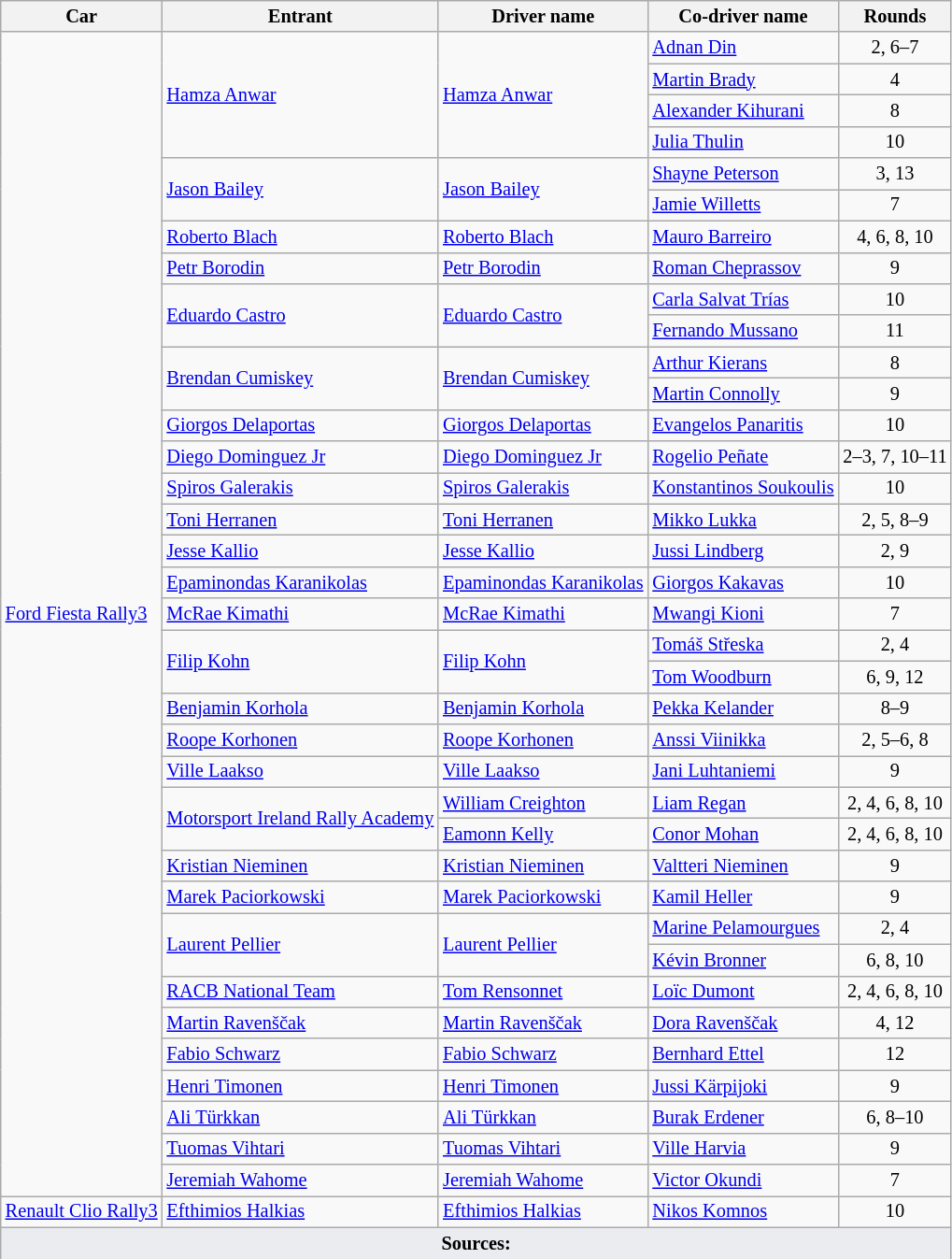<table class="wikitable" style="font-size: 85%;">
<tr>
<th>Car</th>
<th>Entrant</th>
<th>Driver name</th>
<th>Co-driver name</th>
<th>Rounds</th>
</tr>
<tr>
<td rowspan="37"><a href='#'>Ford Fiesta Rally3</a></td>
<td rowspan="4"> <a href='#'>Hamza Anwar</a></td>
<td rowspan="4"> <a href='#'>Hamza Anwar</a></td>
<td> <a href='#'>Adnan Din</a></td>
<td align="center">2, 6–7</td>
</tr>
<tr>
<td> <a href='#'>Martin Brady</a></td>
<td align="center">4</td>
</tr>
<tr>
<td> <a href='#'>Alexander Kihurani</a></td>
<td align="center">8</td>
</tr>
<tr>
<td> <a href='#'>Julia Thulin</a></td>
<td align="center">10</td>
</tr>
<tr>
<td rowspan="2"> <a href='#'>Jason Bailey</a></td>
<td rowspan="2"> <a href='#'>Jason Bailey</a></td>
<td> <a href='#'>Shayne Peterson</a></td>
<td align="center">3, 13</td>
</tr>
<tr>
<td> <a href='#'>Jamie Willetts</a></td>
<td align="center">7</td>
</tr>
<tr>
<td> <a href='#'>Roberto Blach</a></td>
<td> <a href='#'>Roberto Blach</a></td>
<td> <a href='#'>Mauro Barreiro</a></td>
<td align="center">4, 6, 8, 10</td>
</tr>
<tr>
<td> <a href='#'>Petr Borodin</a></td>
<td> <a href='#'>Petr Borodin</a></td>
<td> <a href='#'>Roman Cheprassov</a></td>
<td align="center">9</td>
</tr>
<tr>
<td rowspan="2"> <a href='#'>Eduardo Castro</a></td>
<td rowspan="2"> <a href='#'>Eduardo Castro</a></td>
<td> <a href='#'>Carla Salvat Trías</a></td>
<td align="center">10</td>
</tr>
<tr>
<td> <a href='#'>Fernando Mussano</a></td>
<td align="center">11</td>
</tr>
<tr>
<td rowspan="2"> <a href='#'>Brendan Cumiskey</a></td>
<td rowspan="2"> <a href='#'>Brendan Cumiskey</a></td>
<td> <a href='#'>Arthur Kierans</a></td>
<td align="center">8</td>
</tr>
<tr>
<td> <a href='#'>Martin Connolly</a></td>
<td align="center">9</td>
</tr>
<tr>
<td> <a href='#'>Giorgos Delaportas</a></td>
<td> <a href='#'>Giorgos Delaportas</a></td>
<td> <a href='#'>Evangelos Panaritis</a></td>
<td align="center">10</td>
</tr>
<tr>
<td> <a href='#'>Diego Dominguez Jr</a></td>
<td> <a href='#'>Diego Dominguez Jr</a></td>
<td> <a href='#'>Rogelio Peñate</a></td>
<td align="center">2–3, 7, 10–11</td>
</tr>
<tr>
<td> <a href='#'>Spiros Galerakis</a></td>
<td> <a href='#'>Spiros Galerakis</a></td>
<td> <a href='#'>Konstantinos Soukoulis</a></td>
<td align="center">10</td>
</tr>
<tr>
<td> <a href='#'>Toni Herranen</a></td>
<td> <a href='#'>Toni Herranen</a></td>
<td> <a href='#'>Mikko Lukka</a></td>
<td align="center">2, 5, 8–9</td>
</tr>
<tr>
<td> <a href='#'>Jesse Kallio</a></td>
<td> <a href='#'>Jesse Kallio</a></td>
<td> <a href='#'>Jussi Lindberg</a></td>
<td align="center">2, 9</td>
</tr>
<tr>
<td> <a href='#'>Epaminondas Karanikolas</a></td>
<td> <a href='#'>Epaminondas Karanikolas</a></td>
<td> <a href='#'>Giorgos Kakavas</a></td>
<td align="center">10</td>
</tr>
<tr>
<td> <a href='#'>McRae Kimathi</a></td>
<td> <a href='#'>McRae Kimathi</a></td>
<td> <a href='#'>Mwangi Kioni</a></td>
<td align="center">7</td>
</tr>
<tr>
<td rowspan="2"> <a href='#'>Filip Kohn</a></td>
<td rowspan="2"> <a href='#'>Filip Kohn</a></td>
<td> <a href='#'>Tomáš Střeska</a></td>
<td align="center">2, 4</td>
</tr>
<tr>
<td> <a href='#'>Tom Woodburn</a></td>
<td align="center">6, 9, 12</td>
</tr>
<tr>
<td> <a href='#'>Benjamin Korhola</a></td>
<td> <a href='#'>Benjamin Korhola</a></td>
<td> <a href='#'>Pekka Kelander</a></td>
<td align="center">8–9</td>
</tr>
<tr>
<td> <a href='#'>Roope Korhonen</a></td>
<td> <a href='#'>Roope Korhonen</a></td>
<td> <a href='#'>Anssi Viinikka</a></td>
<td align="center">2, 5–6, 8</td>
</tr>
<tr>
<td> <a href='#'>Ville Laakso</a></td>
<td> <a href='#'>Ville Laakso</a></td>
<td> <a href='#'>Jani Luhtaniemi</a></td>
<td align="center">9</td>
</tr>
<tr>
<td rowspan="2"> <a href='#'>Motorsport Ireland Rally Academy</a></td>
<td> <a href='#'>William Creighton</a></td>
<td> <a href='#'>Liam Regan</a></td>
<td align="center">2, 4, 6, 8, 10</td>
</tr>
<tr>
<td> <a href='#'>Eamonn Kelly</a></td>
<td> <a href='#'>Conor Mohan</a></td>
<td align="center">2, 4, 6, 8, 10</td>
</tr>
<tr>
<td> <a href='#'>Kristian Nieminen</a></td>
<td> <a href='#'>Kristian Nieminen</a></td>
<td> <a href='#'>Valtteri Nieminen</a></td>
<td align="center">9</td>
</tr>
<tr>
<td> <a href='#'>Marek Paciorkowski</a></td>
<td> <a href='#'>Marek Paciorkowski</a></td>
<td> <a href='#'>Kamil Heller</a></td>
<td align="center">9</td>
</tr>
<tr>
<td rowspan="2"> <a href='#'>Laurent Pellier</a></td>
<td rowspan="2"> <a href='#'>Laurent Pellier</a></td>
<td> <a href='#'>Marine Pelamourgues</a></td>
<td align="center">2, 4</td>
</tr>
<tr>
<td> <a href='#'>Kévin Bronner</a></td>
<td align="center">6, 8, 10</td>
</tr>
<tr>
<td> <a href='#'>RACB National Team</a></td>
<td> <a href='#'>Tom Rensonnet</a></td>
<td> <a href='#'>Loïc Dumont</a></td>
<td align="center">2, 4, 6, 8, 10</td>
</tr>
<tr>
<td> <a href='#'>Martin Ravenščak</a></td>
<td> <a href='#'>Martin Ravenščak</a></td>
<td> <a href='#'>Dora Ravenščak</a></td>
<td align="center">4, 12</td>
</tr>
<tr>
<td> <a href='#'>Fabio Schwarz</a></td>
<td> <a href='#'>Fabio Schwarz</a></td>
<td> <a href='#'>Bernhard Ettel</a></td>
<td align="center">12</td>
</tr>
<tr>
<td> <a href='#'>Henri Timonen</a></td>
<td> <a href='#'>Henri Timonen</a></td>
<td> <a href='#'>Jussi Kärpijoki</a></td>
<td align="center">9</td>
</tr>
<tr>
<td> <a href='#'>Ali Türkkan</a></td>
<td> <a href='#'>Ali Türkkan</a></td>
<td> <a href='#'>Burak Erdener</a></td>
<td align="center">6, 8–10</td>
</tr>
<tr>
<td> <a href='#'>Tuomas Vihtari</a></td>
<td> <a href='#'>Tuomas Vihtari</a></td>
<td> <a href='#'>Ville Harvia</a></td>
<td align="center">9</td>
</tr>
<tr>
<td> <a href='#'>Jeremiah Wahome</a></td>
<td> <a href='#'>Jeremiah Wahome</a></td>
<td> <a href='#'>Victor Okundi</a></td>
<td align="center">7</td>
</tr>
<tr>
<td><a href='#'>Renault Clio Rally3</a></td>
<td> <a href='#'>Efthimios Halkias</a></td>
<td> <a href='#'>Efthimios Halkias</a></td>
<td> <a href='#'>Nikos Komnos</a></td>
<td align="center">10</td>
</tr>
<tr>
<td colspan="5" style="background-color:#EAECF0;text-align:center"><strong>Sources:</strong></td>
</tr>
</table>
